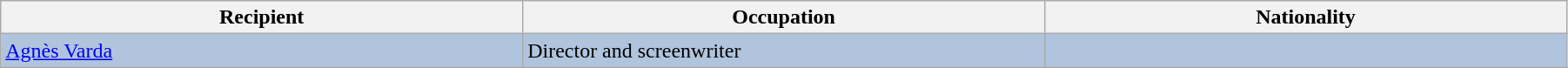<table class="wikitable" width="95%" cellpadding="5">
<tr>
<th width="25%">Recipient</th>
<th width="25%">Occupation</th>
<th width="25%">Nationality</th>
</tr>
<tr style="background:#B0C4DE;">
<td><a href='#'>Agnès Varda</a></td>
<td>Director and screenwriter</td>
<td></td>
</tr>
<tr>
</tr>
</table>
